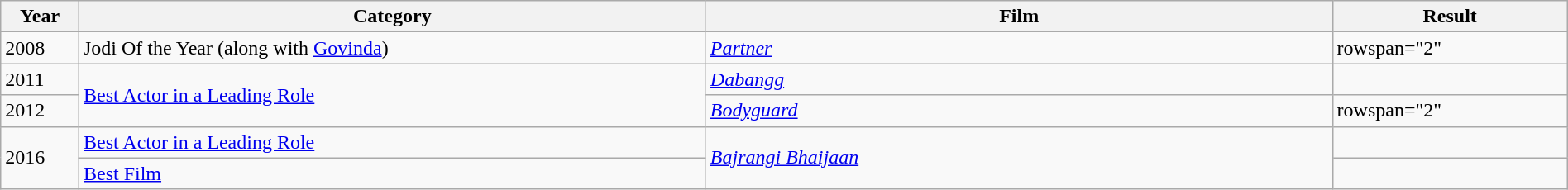<table class="wikitable" style="width:100%;">
<tr>
<th width=5%>Year</th>
<th style="width:40%;">Category</th>
<th style="width:40%;">Film</th>
<th style="width:15%;">Result</th>
</tr>
<tr>
<td>2008</td>
<td>Jodi Of the Year (along with <a href='#'>Govinda</a>)</td>
<td><em><a href='#'>Partner</a></em></td>
<td>rowspan="2" </td>
</tr>
<tr>
<td>2011</td>
<td rowspan="2"><a href='#'>Best Actor in a Leading Role</a></td>
<td><em><a href='#'>Dabangg</a></em></td>
</tr>
<tr>
<td>2012</td>
<td><em><a href='#'>Bodyguard</a></em></td>
<td>rowspan="2" </td>
</tr>
<tr>
<td rowspan="2">2016</td>
<td><a href='#'>Best Actor in a Leading Role</a></td>
<td rowspan="2"><em><a href='#'>Bajrangi Bhaijaan</a></em></td>
</tr>
<tr>
<td><a href='#'>Best Film</a></td>
<td></td>
</tr>
</table>
